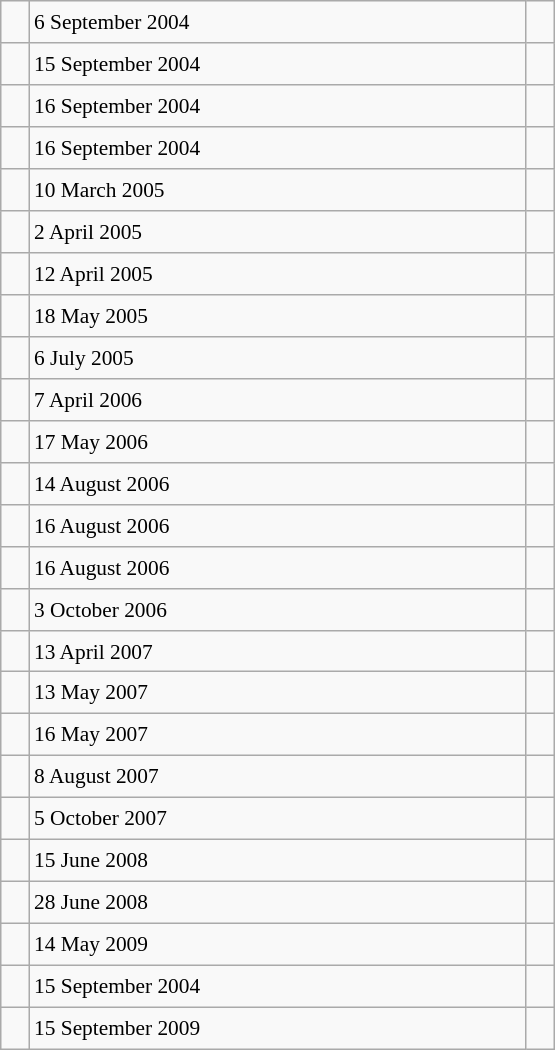<table class="wikitable" style="font-size: 89%; float: left; width: 26em; margin-right: 1em; height: 700px">
<tr>
<td></td>
<td>6 September 2004</td>
<td></td>
</tr>
<tr>
<td></td>
<td>15 September 2004</td>
<td></td>
</tr>
<tr>
<td></td>
<td>16 September 2004</td>
<td></td>
</tr>
<tr>
<td></td>
<td>16 September 2004</td>
<td></td>
</tr>
<tr>
<td></td>
<td>10 March 2005</td>
<td></td>
</tr>
<tr>
<td></td>
<td>2 April 2005</td>
<td></td>
</tr>
<tr>
<td></td>
<td>12 April 2005</td>
<td></td>
</tr>
<tr>
<td></td>
<td>18 May 2005</td>
<td></td>
</tr>
<tr>
<td></td>
<td>6 July 2005</td>
<td></td>
</tr>
<tr>
<td></td>
<td>7 April 2006</td>
<td></td>
</tr>
<tr>
<td></td>
<td>17 May 2006</td>
<td></td>
</tr>
<tr>
<td></td>
<td>14 August 2006</td>
<td></td>
</tr>
<tr>
<td></td>
<td>16 August 2006</td>
<td></td>
</tr>
<tr>
<td></td>
<td>16 August 2006</td>
<td></td>
</tr>
<tr>
<td></td>
<td>3 October 2006</td>
<td></td>
</tr>
<tr>
<td></td>
<td>13 April 2007</td>
<td></td>
</tr>
<tr>
<td></td>
<td>13 May 2007</td>
<td></td>
</tr>
<tr>
<td></td>
<td>16 May 2007</td>
<td></td>
</tr>
<tr>
<td></td>
<td>8 August 2007</td>
<td></td>
</tr>
<tr>
<td></td>
<td>5 October 2007</td>
<td></td>
</tr>
<tr>
<td></td>
<td>15 June 2008</td>
<td></td>
</tr>
<tr>
<td></td>
<td>28 June 2008</td>
<td></td>
</tr>
<tr>
<td></td>
<td>14 May 2009</td>
<td></td>
</tr>
<tr>
<td></td>
<td>15 September 2004</td>
<td></td>
</tr>
<tr>
<td></td>
<td>15 September 2009</td>
<td></td>
</tr>
</table>
